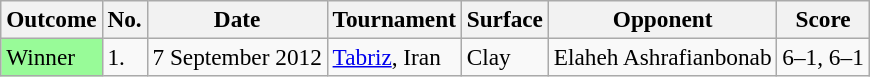<table class="sortable wikitable" style=font-size:97%>
<tr>
<th>Outcome</th>
<th>No.</th>
<th>Date</th>
<th>Tournament</th>
<th>Surface</th>
<th>Opponent</th>
<th>Score</th>
</tr>
<tr>
<td bgcolor="98FB98">Winner</td>
<td>1.</td>
<td>7 September 2012</td>
<td><a href='#'>Tabriz</a>, Iran</td>
<td>Clay</td>
<td> Elaheh Ashrafianbonab</td>
<td>6–1, 6–1</td>
</tr>
</table>
